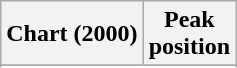<table class="wikitable sortable plainrowheaders">
<tr>
<th scope="col">Chart (2000)</th>
<th scope="col">Peak<br>position</th>
</tr>
<tr>
</tr>
<tr>
</tr>
</table>
